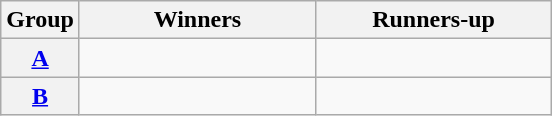<table class=wikitable>
<tr>
<th>Group</th>
<th width=150>Winners</th>
<th width=150>Runners-up</th>
</tr>
<tr>
<th><a href='#'>A</a></th>
<td></td>
<td></td>
</tr>
<tr>
<th><a href='#'>B</a></th>
<td></td>
<td></td>
</tr>
</table>
